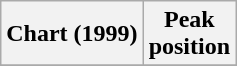<table class="wikitable sortable plainrowheaders" style="text-align:center">
<tr>
<th scope="col">Chart (1999)</th>
<th scope="col">Peak<br> position</th>
</tr>
<tr>
</tr>
</table>
